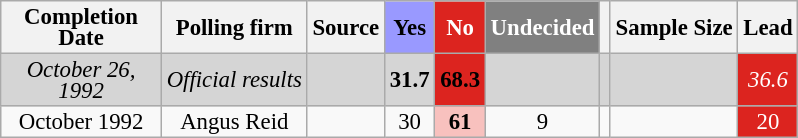<table class="wikitable sortable" style="text-align:center;font-size:95%;line-height:14px">
<tr>
<th style="width:100px;">Completion Date</th>
<th>Polling firm</th>
<th>Source</th>
<th class="unsortable" style="background:#99f;">Yes</th>
<th class="unsortable" style="background:#dc241f; color:white;">No</th>
<th class="unsortable" style="background:gray;color:white">Undecided</th>
<th class="unsortable"></th>
<th class="unsortable">Sample Size</th>
<th class="unsortable">Lead</th>
</tr>
<tr>
<td style="background:#D5D5D5"><em>October 26, 1992</em></td>
<td style="background:#D5D5D5"><em>Official results</em></td>
<td style="background:#D5D5D5"></td>
<td style="background:#D5D5D5"><strong>31.7</strong></td>
<td style="background:#dc241f"><strong>68.3</strong></td>
<td style="background:#D5D5D5"></td>
<td style="background:#D5D5D5"></td>
<td style="background:#D5D5D5"></td>
<td style="background:#dc241f; color:white;"><em>36.6</em></td>
</tr>
<tr>
<td>October 1992</td>
<td>Angus Reid</td>
<td></td>
<td>30</td>
<td style="background:#f8c1be;"><strong>61</strong></td>
<td>9</td>
<td></td>
<td></td>
<td style="background:#dc241f; color:white;">20</td>
</tr>
</table>
